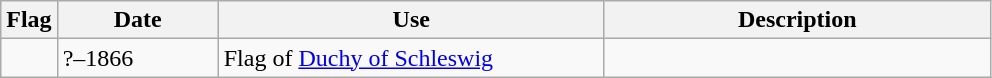<table class="wikitable">
<tr>
<th>Flag</th>
<th style="width:100px">Date</th>
<th style="width:250px">Use</th>
<th style="width:250px">Description</th>
</tr>
<tr>
<td></td>
<td>?–1866</td>
<td>Flag of <a href='#'>Duchy of Schleswig</a></td>
<td></td>
</tr>
</table>
